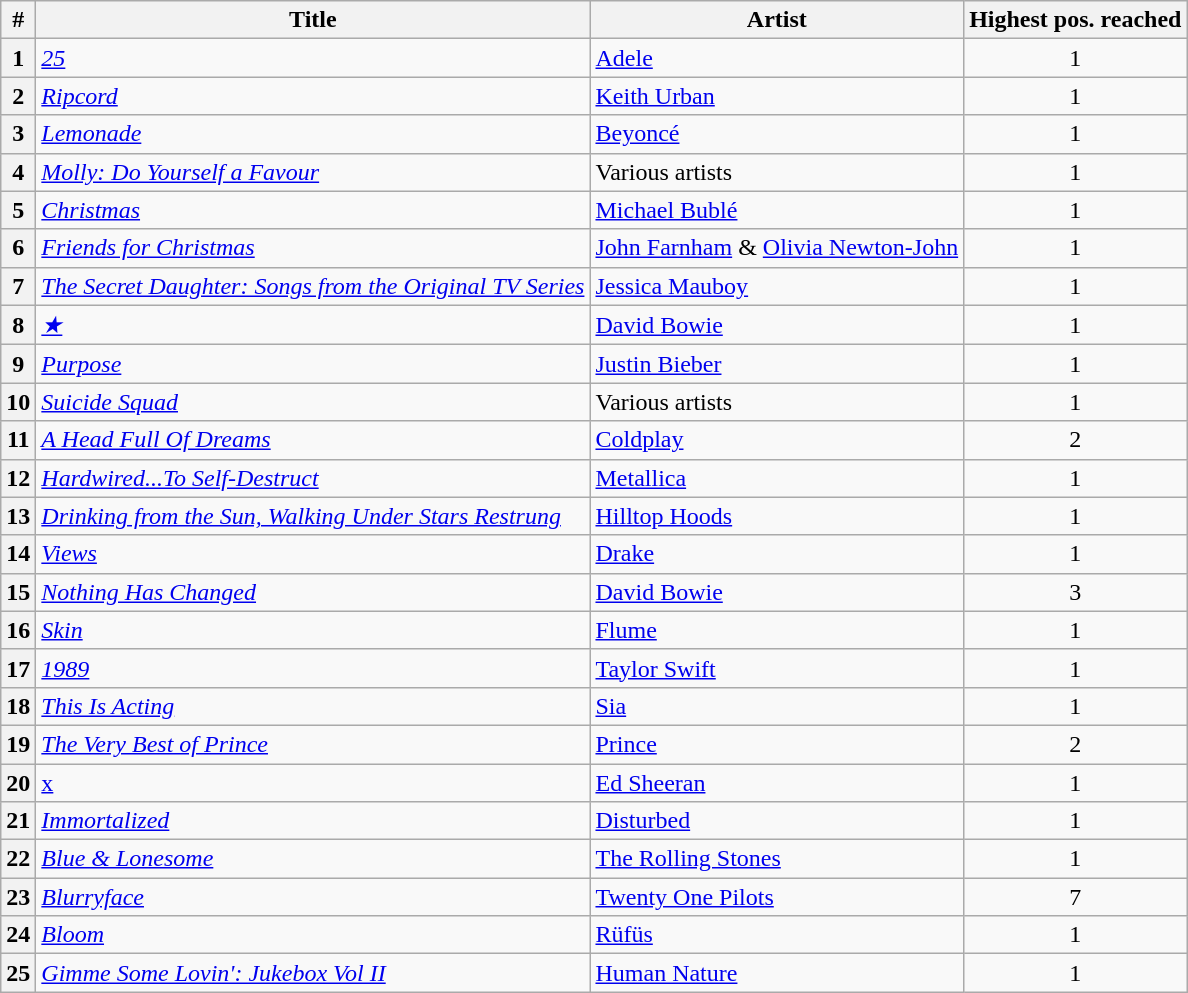<table class="wikitable sortable">
<tr>
<th scope="col">#</th>
<th scope="col">Title</th>
<th scope="col">Artist</th>
<th scope="col">Highest pos. reached</th>
</tr>
<tr>
<th scope="row">1</th>
<td><em><a href='#'>25</a></em></td>
<td><a href='#'>Adele</a></td>
<td style="text-align:center;">1</td>
</tr>
<tr>
<th scope="row">2</th>
<td><em><a href='#'>Ripcord</a></em></td>
<td><a href='#'>Keith Urban</a></td>
<td style="text-align:center;">1</td>
</tr>
<tr>
<th scope="row">3</th>
<td><em><a href='#'>Lemonade</a></em></td>
<td><a href='#'>Beyoncé</a></td>
<td style="text-align:center;">1</td>
</tr>
<tr>
<th scope="row">4</th>
<td><em><a href='#'>Molly: Do Yourself a Favour</a></em></td>
<td>Various artists</td>
<td style="text-align:center;">1</td>
</tr>
<tr>
<th scope="row">5</th>
<td><em><a href='#'>Christmas</a></em></td>
<td><a href='#'>Michael Bublé</a></td>
<td style="text-align:center;">1</td>
</tr>
<tr>
<th scope="row">6</th>
<td><em><a href='#'>Friends for Christmas</a></em></td>
<td><a href='#'>John Farnham</a> & <a href='#'>Olivia Newton-John</a></td>
<td style="text-align:center;">1</td>
</tr>
<tr>
<th scope="row">7</th>
<td><em><a href='#'>The Secret Daughter: Songs from the Original TV Series</a></em></td>
<td><a href='#'>Jessica Mauboy</a></td>
<td style="text-align:center;">1</td>
</tr>
<tr>
<th scope="row">8</th>
<td><em><a href='#'>★</a></em></td>
<td><a href='#'>David Bowie</a></td>
<td style="text-align:center;">1</td>
</tr>
<tr>
<th scope="row">9</th>
<td><em><a href='#'>Purpose</a></em></td>
<td><a href='#'>Justin Bieber</a></td>
<td style="text-align:center;">1</td>
</tr>
<tr>
<th scope="row">10</th>
<td><em><a href='#'>Suicide Squad</a></em></td>
<td>Various artists</td>
<td style="text-align:center;">1</td>
</tr>
<tr>
<th scope="row">11</th>
<td><em><a href='#'>A Head Full Of Dreams</a></em></td>
<td><a href='#'>Coldplay</a></td>
<td style="text-align:center;">2</td>
</tr>
<tr>
<th scope="row">12</th>
<td><em><a href='#'>Hardwired...To Self-Destruct</a></em></td>
<td><a href='#'>Metallica</a></td>
<td style="text-align:center;">1</td>
</tr>
<tr>
<th scope="row">13</th>
<td><em><a href='#'>Drinking from the Sun, Walking Under Stars Restrung</a></em></td>
<td><a href='#'>Hilltop Hoods</a></td>
<td style="text-align:center;">1</td>
</tr>
<tr>
<th scope="row">14</th>
<td><em><a href='#'>Views</a></em></td>
<td><a href='#'>Drake</a></td>
<td style="text-align:center;">1</td>
</tr>
<tr>
<th scope="row">15</th>
<td><em><a href='#'>Nothing Has Changed</a></em></td>
<td><a href='#'>David Bowie</a></td>
<td style="text-align:center;">3</td>
</tr>
<tr>
<th scope="row">16</th>
<td><em><a href='#'>Skin</a></em></td>
<td><a href='#'>Flume</a></td>
<td style="text-align:center;">1</td>
</tr>
<tr>
<th scope="row">17</th>
<td><em><a href='#'>1989</a></em></td>
<td><a href='#'>Taylor Swift</a></td>
<td style="text-align:center;">1</td>
</tr>
<tr>
<th scope="row">18</th>
<td><em><a href='#'>This Is Acting</a></em></td>
<td><a href='#'>Sia</a></td>
<td style="text-align:center;">1</td>
</tr>
<tr>
<th scope="row">19</th>
<td><em><a href='#'>The Very Best of Prince</a></em></td>
<td><a href='#'>Prince</a></td>
<td style="text-align:center;">2</td>
</tr>
<tr>
<th scope="row">20</th>
<td><a href='#'>x</a></td>
<td><a href='#'>Ed Sheeran</a></td>
<td style="text-align:center;">1</td>
</tr>
<tr>
<th scope="row">21</th>
<td><em><a href='#'>Immortalized</a></em></td>
<td><a href='#'>Disturbed</a></td>
<td style="text-align:center;">1</td>
</tr>
<tr>
<th scope="row">22</th>
<td><em><a href='#'>Blue & Lonesome</a></em></td>
<td><a href='#'>The Rolling Stones</a></td>
<td style="text-align:center;">1</td>
</tr>
<tr>
<th scope="row">23</th>
<td><em><a href='#'>Blurryface</a></em></td>
<td><a href='#'>Twenty One Pilots</a></td>
<td style="text-align:center;">7</td>
</tr>
<tr>
<th scope="row">24</th>
<td><em><a href='#'>Bloom</a></em></td>
<td><a href='#'>Rüfüs</a></td>
<td style="text-align:center;">1</td>
</tr>
<tr>
<th scope="row">25</th>
<td><em><a href='#'>Gimme Some Lovin': Jukebox Vol II</a></em></td>
<td><a href='#'>Human Nature</a></td>
<td style="text-align:center;">1</td>
</tr>
</table>
